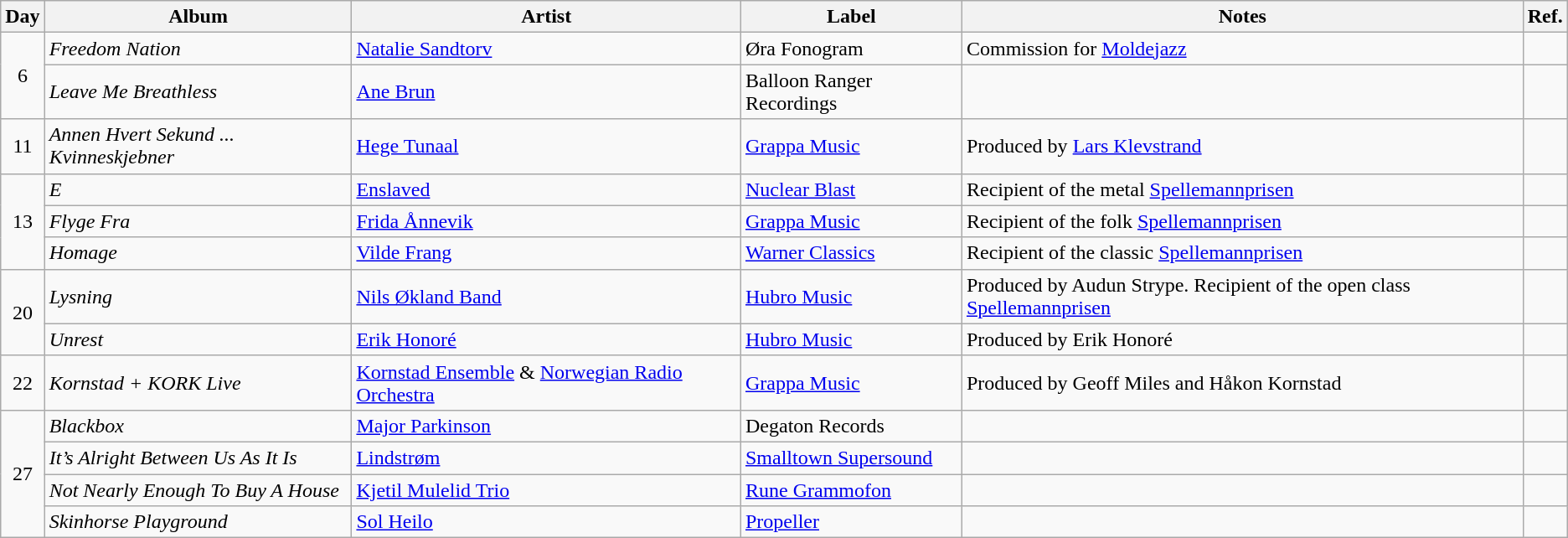<table class="wikitable">
<tr>
<th>Day</th>
<th>Album</th>
<th>Artist</th>
<th>Label</th>
<th>Notes</th>
<th>Ref.</th>
</tr>
<tr>
<td rowspan="2" style="text-align:center;">6</td>
<td><em>Freedom Nation</em></td>
<td><a href='#'>Natalie Sandtorv</a></td>
<td>Øra Fonogram</td>
<td>Commission for <a href='#'>Moldejazz</a></td>
<td style="text-align:center;"></td>
</tr>
<tr>
<td><em>Leave Me Breathless</em></td>
<td><a href='#'>Ane Brun</a></td>
<td>Balloon Ranger Recordings</td>
<td></td>
<td style="text-align:center;"></td>
</tr>
<tr>
<td rowspan="1" style="text-align:center;">11</td>
<td><em>Annen Hvert Sekund ... Kvinneskjebner</em></td>
<td><a href='#'>Hege Tunaal</a></td>
<td><a href='#'>Grappa Music</a></td>
<td>Produced by <a href='#'>Lars Klevstrand</a></td>
<td style="text-align:center;"></td>
</tr>
<tr>
<td rowspan="3" style="text-align:center;">13</td>
<td><em>E</em></td>
<td><a href='#'>Enslaved</a></td>
<td><a href='#'>Nuclear Blast</a></td>
<td>Recipient of the metal <a href='#'>Spellemannprisen</a></td>
<td style="text-align:center;"></td>
</tr>
<tr>
<td><em>Flyge Fra</em></td>
<td><a href='#'>Frida Ånnevik</a></td>
<td><a href='#'>Grappa Music</a></td>
<td>Recipient of the folk <a href='#'>Spellemannprisen</a></td>
<td style="text-align:center;"></td>
</tr>
<tr>
<td><em>Homage</em></td>
<td><a href='#'>Vilde Frang</a></td>
<td><a href='#'>Warner Classics</a></td>
<td>Recipient of the classic <a href='#'>Spellemannprisen</a></td>
<td style="text-align:center;"></td>
</tr>
<tr>
<td rowspan="2" style="text-align:center;">20</td>
<td><em>Lysning</em></td>
<td><a href='#'>Nils Økland Band</a></td>
<td><a href='#'>Hubro Music</a></td>
<td>Produced by Audun Strype. Recipient of the open class <a href='#'>Spellemannprisen</a></td>
<td style="text-align:center;"></td>
</tr>
<tr>
<td><em>Unrest</em></td>
<td><a href='#'>Erik Honoré</a></td>
<td><a href='#'>Hubro Music</a></td>
<td>Produced by Erik Honoré</td>
<td style="text-align:center;"></td>
</tr>
<tr>
<td rowspan="1" style="text-align:center;">22</td>
<td><em>Kornstad + KORK Live</em></td>
<td><a href='#'>Kornstad Ensemble</a> & <a href='#'>Norwegian Radio Orchestra</a></td>
<td><a href='#'>Grappa Music</a></td>
<td>Produced by Geoff Miles and Håkon Kornstad</td>
<td style="text-align:center;"></td>
</tr>
<tr>
<td rowspan="4" style="text-align:center;">27</td>
<td><em>Blackbox</em></td>
<td><a href='#'>Major Parkinson</a></td>
<td>Degaton Records</td>
<td></td>
<td style="text-align:center;"></td>
</tr>
<tr>
<td><em>It’s Alright Between Us As It Is</em></td>
<td><a href='#'>Lindstrøm</a></td>
<td><a href='#'>Smalltown Supersound</a></td>
<td></td>
<td style="text-align:center;"></td>
</tr>
<tr>
<td><em>Not Nearly Enough To Buy A House</em></td>
<td><a href='#'>Kjetil Mulelid Trio</a></td>
<td><a href='#'>Rune Grammofon</a></td>
<td></td>
<td style="text-align:center;"></td>
</tr>
<tr>
<td><em>Skinhorse Playground</em></td>
<td><a href='#'>Sol Heilo</a></td>
<td><a href='#'>Propeller</a></td>
<td></td>
<td style="text-align:center;"></td>
</tr>
</table>
